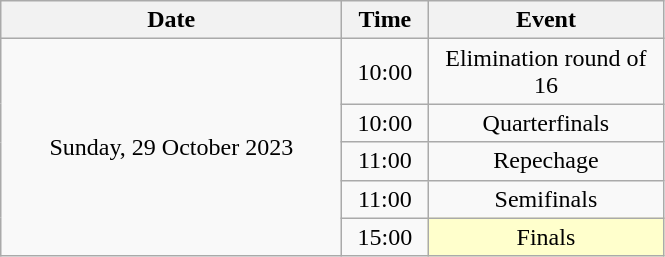<table class = "wikitable" style="text-align:center;">
<tr>
<th width=220>Date</th>
<th width=50>Time</th>
<th width=150>Event</th>
</tr>
<tr>
<td rowspan=5>Sunday, 29 October 2023</td>
<td>10:00</td>
<td>Elimination round of 16</td>
</tr>
<tr>
<td>10:00</td>
<td>Quarterfinals</td>
</tr>
<tr>
<td>11:00</td>
<td>Repechage</td>
</tr>
<tr>
<td>11:00</td>
<td>Semifinals</td>
</tr>
<tr>
<td>15:00</td>
<td bgcolor=ffffcc>Finals</td>
</tr>
</table>
